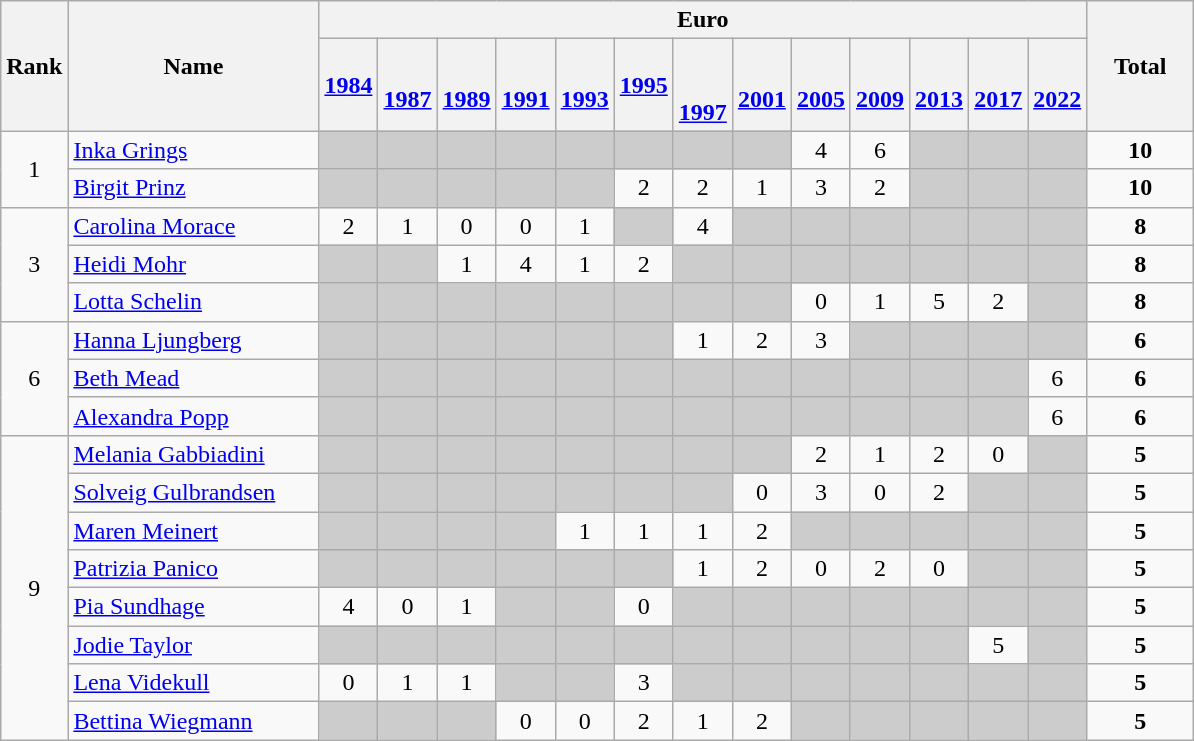<table class="wikitable" style="text-align:center">
<tr>
<th rowspan="2" style="text-align:center">Rank</th>
<th rowspan="2" width="160">Name</th>
<th colspan="13" width="130">Euro</th>
<th rowspan="2" style="width:4em">Total</th>
</tr>
<tr>
<th width="30"><a href='#'>1984</a></th>
<th width="30"><br> <a href='#'>1987</a></th>
<th width="30"><br> <a href='#'>1989</a></th>
<th width="30"><br> <a href='#'>1991</a></th>
<th width="30"><br> <a href='#'>1993</a></th>
<th width="7"><a href='#'>1995</a></th>
<th width="7"><br><br> <a href='#'>1997</a></th>
<th width="7"><br> <a href='#'>2001</a></th>
<th width="7"><br> <a href='#'>2005</a></th>
<th width="7"><br> <a href='#'>2009</a></th>
<th width="7"><br> <a href='#'>2013</a></th>
<th width="7"><br> <a href='#'>2017</a></th>
<th width="7"><br> <a href='#'>2022</a></th>
</tr>
<tr>
<td rowspan="2">1</td>
<td style="text-align:left"> <a href='#'>Inka Grings</a></td>
<td bgcolor="#cccccc"></td>
<td bgcolor="#cccccc"></td>
<td bgcolor="#cccccc"></td>
<td bgcolor="#cccccc"></td>
<td bgcolor="#cccccc"></td>
<td bgcolor="#cccccc"></td>
<td bgcolor="#cccccc"></td>
<td bgcolor="#cccccc"></td>
<td>4</td>
<td>6</td>
<td bgcolor="#cccccc"></td>
<td bgcolor="#cccccc"></td>
<td bgcolor="#cccccc"></td>
<td><strong>10</strong></td>
</tr>
<tr>
<td style="text-align:left"> <a href='#'>Birgit Prinz</a></td>
<td bgcolor="#cccccc"></td>
<td bgcolor="#cccccc"></td>
<td bgcolor="#cccccc"></td>
<td bgcolor="#cccccc"></td>
<td bgcolor="#cccccc"></td>
<td>2</td>
<td>2</td>
<td>1</td>
<td>3</td>
<td>2</td>
<td bgcolor="#cccccc"></td>
<td bgcolor="#cccccc"></td>
<td bgcolor="#cccccc"></td>
<td><strong>10</strong></td>
</tr>
<tr>
<td rowspan="3">3</td>
<td style="text-align:left"> <a href='#'>Carolina Morace</a></td>
<td>2</td>
<td>1</td>
<td>0</td>
<td>0</td>
<td>1</td>
<td bgcolor="#cccccc"></td>
<td>4</td>
<td bgcolor="#cccccc"></td>
<td bgcolor="#cccccc"></td>
<td bgcolor="#cccccc"></td>
<td bgcolor="#cccccc"></td>
<td bgcolor="#cccccc"></td>
<td bgcolor="#cccccc"></td>
<td><strong>8</strong></td>
</tr>
<tr>
<td style="text-align:left"> <a href='#'>Heidi Mohr</a></td>
<td bgcolor="#cccccc"></td>
<td bgcolor="#cccccc"></td>
<td>1</td>
<td>4</td>
<td>1</td>
<td>2</td>
<td bgcolor="#cccccc"></td>
<td bgcolor="#cccccc"></td>
<td bgcolor="#cccccc"></td>
<td bgcolor="#cccccc"></td>
<td bgcolor="#cccccc"></td>
<td bgcolor="#cccccc"></td>
<td bgcolor="#cccccc"></td>
<td><strong>8</strong></td>
</tr>
<tr>
<td style="text-align:left"> <a href='#'>Lotta Schelin</a></td>
<td bgcolor="#cccccc"></td>
<td bgcolor="#cccccc"></td>
<td bgcolor="#cccccc"></td>
<td bgcolor="#cccccc"></td>
<td bgcolor="#cccccc"></td>
<td bgcolor="#cccccc"></td>
<td bgcolor="#cccccc"></td>
<td bgcolor="#cccccc"></td>
<td>0</td>
<td>1</td>
<td>5</td>
<td>2</td>
<td bgcolor="#cccccc"></td>
<td><strong>8</strong></td>
</tr>
<tr>
<td rowspan="3">6</td>
<td style="text-align:left"> <a href='#'>Hanna Ljungberg</a></td>
<td bgcolor="#cccccc"></td>
<td bgcolor="#cccccc"></td>
<td bgcolor="#cccccc"></td>
<td bgcolor="#cccccc"></td>
<td bgcolor="#cccccc"></td>
<td bgcolor="#cccccc"></td>
<td>1</td>
<td>2</td>
<td>3</td>
<td bgcolor="#cccccc"></td>
<td bgcolor="#cccccc"></td>
<td bgcolor="#cccccc"></td>
<td bgcolor="#cccccc"></td>
<td><strong>6</strong></td>
</tr>
<tr>
<td style="text-align:left"> <a href='#'>Beth Mead</a></td>
<td bgcolor="#cccccc"></td>
<td bgcolor="#cccccc"></td>
<td bgcolor="#cccccc"></td>
<td bgcolor="#cccccc"></td>
<td bgcolor="#cccccc"></td>
<td bgcolor="#cccccc"></td>
<td bgcolor="#cccccc"></td>
<td bgcolor="#cccccc"></td>
<td bgcolor="#cccccc"></td>
<td bgcolor="#cccccc"></td>
<td bgcolor="#cccccc"></td>
<td bgcolor="#cccccc"></td>
<td>6</td>
<td><strong>6</strong></td>
</tr>
<tr>
<td style="text-align:left"> <a href='#'>Alexandra Popp</a></td>
<td bgcolor="#cccccc"></td>
<td bgcolor="#cccccc"></td>
<td bgcolor="#cccccc"></td>
<td bgcolor="#cccccc"></td>
<td bgcolor="#cccccc"></td>
<td bgcolor="#cccccc"></td>
<td bgcolor="#cccccc"></td>
<td bgcolor="#cccccc"></td>
<td bgcolor="#cccccc"></td>
<td bgcolor="#cccccc"></td>
<td bgcolor="#cccccc"></td>
<td bgcolor="#cccccc"></td>
<td>6</td>
<td><strong>6</strong></td>
</tr>
<tr>
<td rowspan="9">9</td>
<td style="text-align:left"> <a href='#'>Melania Gabbiadini</a></td>
<td bgcolor="#cccccc"></td>
<td bgcolor="#cccccc"></td>
<td bgcolor="#cccccc"></td>
<td bgcolor="#cccccc"></td>
<td bgcolor="#cccccc"></td>
<td bgcolor="#cccccc"></td>
<td bgcolor="#cccccc"></td>
<td bgcolor="#cccccc"></td>
<td>2</td>
<td>1</td>
<td>2</td>
<td>0</td>
<td bgcolor="#cccccc"></td>
<td><strong>5</strong></td>
</tr>
<tr>
<td style="text-align:left"> <a href='#'>Solveig Gulbrandsen</a></td>
<td bgcolor="#cccccc"></td>
<td bgcolor="#cccccc"></td>
<td bgcolor="#cccccc"></td>
<td bgcolor="#cccccc"></td>
<td bgcolor="#cccccc"></td>
<td bgcolor="#cccccc"></td>
<td bgcolor="#cccccc"></td>
<td>0</td>
<td>3</td>
<td>0</td>
<td>2</td>
<td bgcolor="#cccccc"></td>
<td bgcolor="#cccccc"></td>
<td><strong>5</strong></td>
</tr>
<tr>
<td style="text-align:left"> <a href='#'>Maren Meinert</a></td>
<td bgcolor="#cccccc"></td>
<td bgcolor="#cccccc"></td>
<td bgcolor="#cccccc"></td>
<td bgcolor="#cccccc"></td>
<td>1</td>
<td>1</td>
<td>1</td>
<td>2</td>
<td bgcolor="#cccccc"></td>
<td bgcolor="#cccccc"></td>
<td bgcolor="#cccccc"></td>
<td bgcolor="#cccccc"></td>
<td bgcolor="#cccccc"></td>
<td><strong>5</strong></td>
</tr>
<tr>
<td style="text-align:left"> <a href='#'>Patrizia Panico</a></td>
<td bgcolor="#cccccc"></td>
<td bgcolor="#cccccc"></td>
<td bgcolor="#cccccc"></td>
<td bgcolor="#cccccc"></td>
<td bgcolor="#cccccc"></td>
<td bgcolor="#cccccc"></td>
<td>1</td>
<td>2</td>
<td>0</td>
<td>2</td>
<td>0</td>
<td bgcolor="#cccccc"></td>
<td bgcolor="#cccccc"></td>
<td><strong>5</strong></td>
</tr>
<tr>
<td style="text-align:left"> <a href='#'>Pia Sundhage</a></td>
<td>4</td>
<td>0</td>
<td>1</td>
<td bgcolor="#cccccc"></td>
<td bgcolor="#cccccc"></td>
<td>0</td>
<td bgcolor="#cccccc"></td>
<td bgcolor="#cccccc"></td>
<td bgcolor="#cccccc"></td>
<td bgcolor="#cccccc"></td>
<td bgcolor="#cccccc"></td>
<td bgcolor="#cccccc"></td>
<td bgcolor="#cccccc"></td>
<td><strong>5</strong></td>
</tr>
<tr>
<td style="text-align:left"> <a href='#'>Jodie Taylor</a></td>
<td bgcolor="#cccccc"></td>
<td bgcolor="#cccccc"></td>
<td bgcolor="#cccccc"></td>
<td bgcolor="#cccccc"></td>
<td bgcolor="#cccccc"></td>
<td bgcolor="#cccccc"></td>
<td bgcolor="#cccccc"></td>
<td bgcolor="#cccccc"></td>
<td bgcolor="#cccccc"></td>
<td bgcolor="#cccccc"></td>
<td bgcolor="#cccccc"></td>
<td>5</td>
<td bgcolor="#cccccc"></td>
<td><strong>5</strong></td>
</tr>
<tr>
<td style="text-align:left"> <a href='#'>Lena Videkull</a></td>
<td>0</td>
<td>1</td>
<td>1</td>
<td bgcolor="#cccccc"></td>
<td bgcolor="#cccccc"></td>
<td>3</td>
<td bgcolor="#cccccc"></td>
<td bgcolor="#cccccc"></td>
<td bgcolor="#cccccc"></td>
<td bgcolor="#cccccc"></td>
<td bgcolor="#cccccc"></td>
<td bgcolor="#cccccc"></td>
<td bgcolor="#cccccc"></td>
<td><strong>5</strong></td>
</tr>
<tr>
<td style="text-align:left"> <a href='#'>Bettina Wiegmann</a></td>
<td bgcolor="#cccccc"></td>
<td bgcolor="#cccccc"></td>
<td bgcolor="#cccccc"></td>
<td>0</td>
<td>0</td>
<td>2</td>
<td>1</td>
<td>2</td>
<td bgcolor="#cccccc"></td>
<td bgcolor="#cccccc"></td>
<td bgcolor="#cccccc"></td>
<td bgcolor="#cccccc"></td>
<td bgcolor="#cccccc"></td>
<td><strong>5</strong></td>
</tr>
</table>
